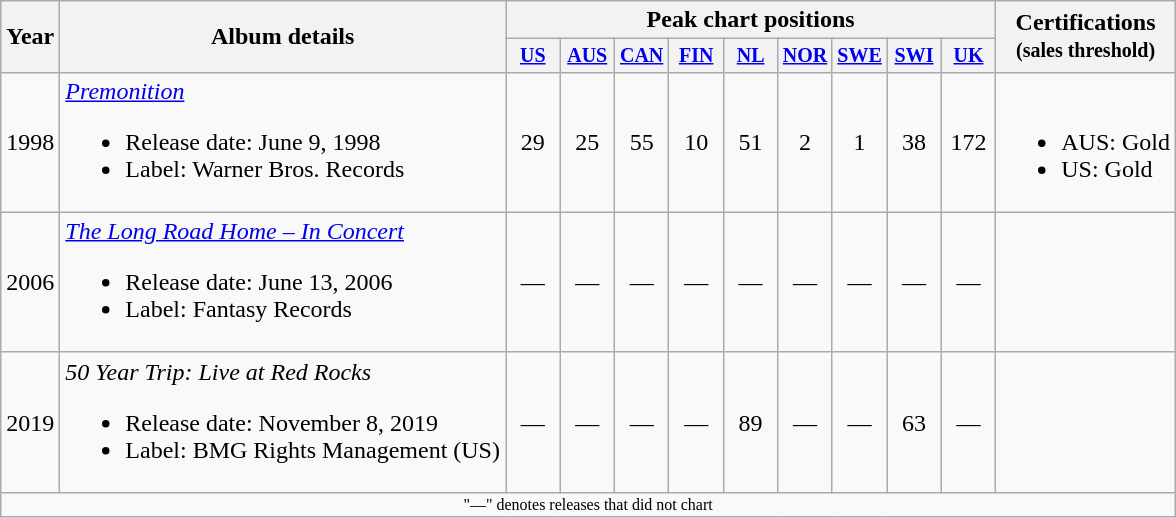<table class="wikitable" style="text-align:center;">
<tr>
<th rowspan="2">Year</th>
<th rowspan="2">Album details</th>
<th colspan="9">Peak chart positions</th>
<th rowspan="2">Certifications<br><small>(sales threshold)</small></th>
</tr>
<tr style="font-size:smaller;">
<th width="30"><a href='#'>US</a><br></th>
<th width="30"><a href='#'>AUS</a><br></th>
<th width="30"><a href='#'>CAN</a><br></th>
<th width="30"><a href='#'>FIN</a><br></th>
<th width="30"><a href='#'>NL</a><br></th>
<th width="30"><a href='#'>NOR</a><br></th>
<th width="30"><a href='#'>SWE</a><br></th>
<th width="30"><a href='#'>SWI</a><br></th>
<th width="30"><a href='#'>UK</a><br></th>
</tr>
<tr>
<td>1998</td>
<td align="left"><em><a href='#'>Premonition</a></em><br><ul><li>Release date: June 9, 1998</li><li>Label: Warner Bros. Records</li></ul></td>
<td>29</td>
<td>25</td>
<td>55</td>
<td>10</td>
<td>51</td>
<td>2</td>
<td>1</td>
<td>38</td>
<td>172</td>
<td align="left"><br><ul><li>AUS: Gold</li><li>US: Gold</li></ul></td>
</tr>
<tr>
<td>2006</td>
<td align="left"><em><a href='#'>The Long Road Home – In Concert</a></em><br><ul><li>Release date: June 13, 2006</li><li>Label: Fantasy Records</li></ul></td>
<td>—</td>
<td>—</td>
<td>—</td>
<td>—</td>
<td>—</td>
<td>—</td>
<td>—</td>
<td>—</td>
<td>—</td>
<td></td>
</tr>
<tr>
<td>2019</td>
<td align="left"><em>50 Year Trip: Live at Red Rocks</em><br><ul><li>Release date: November 8, 2019</li><li>Label: BMG Rights Management (US)</li></ul></td>
<td>—</td>
<td>—</td>
<td>—</td>
<td>—</td>
<td>89</td>
<td>—</td>
<td>—</td>
<td>63</td>
<td>—</td>
<td></td>
</tr>
<tr>
<td colspan="12" style="font-size:8pt">"—" denotes releases that did not chart</td>
</tr>
</table>
